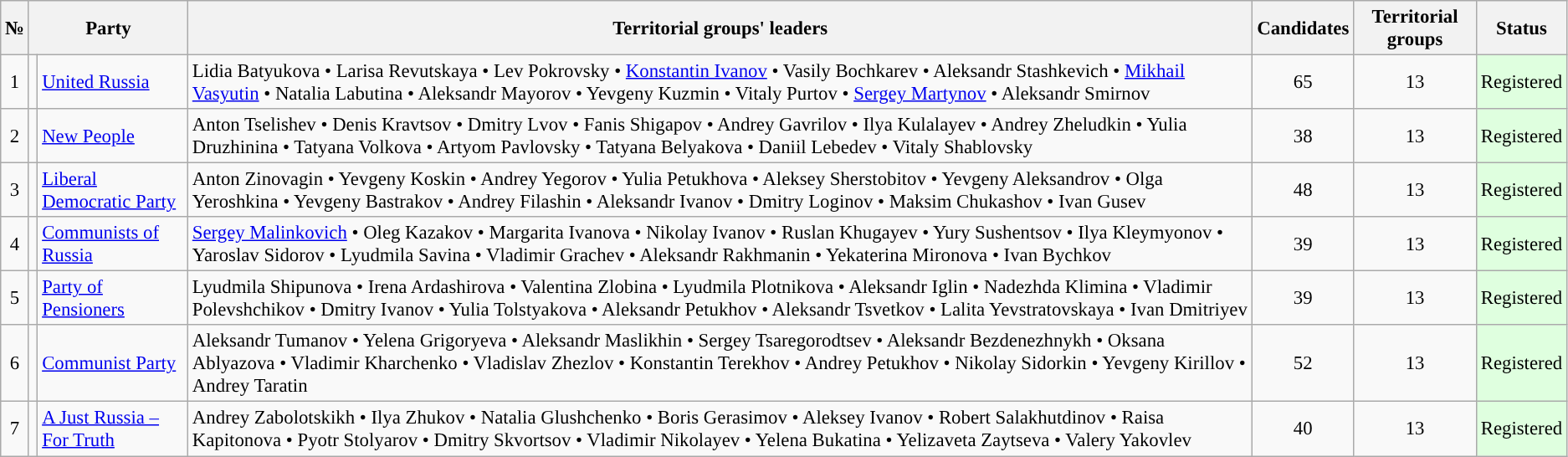<table class="wikitable sortable" style="background: #f9f9f9; text-align:right; font-size: 95%">
<tr>
<th align=center>№</th>
<th colspan="2">Party</th>
<th align=center>Territorial groups' leaders</th>
<th align=center>Candidates</th>
<th align=center>Territorial groups</th>
<th align=center>Status</th>
</tr>
<tr>
<td align=center>1</td>
<td style="background-color:"></td>
<td align=left><a href='#'>United Russia</a></td>
<td align=left>Lidia Batyukova • Larisa Revutskaya • Lev Pokrovsky • <a href='#'>Konstantin Ivanov</a> • Vasily Bochkarev • Aleksandr Stashkevich • <a href='#'>Mikhail Vasyutin</a> • Natalia Labutina • Aleksandr Mayorov • Yevgeny Kuzmin • Vitaly Purtov • <a href='#'>Sergey Martynov</a> • Aleksandr Smirnov</td>
<td align=center>65</td>
<td align=center>13</td>
<td align=center bgcolor="#DFFFDF">Registered</td>
</tr>
<tr>
<td align=center>2</td>
<td style="background-color:"></td>
<td align=left><a href='#'>New People</a></td>
<td align=left>Anton Tselishev • Denis Kravtsov • Dmitry Lvov • Fanis Shigapov • Andrey Gavrilov • Ilya Kulalayev • Andrey Zheludkin • Yulia Druzhinina • Tatyana Volkova • Artyom Pavlovsky • Tatyana Belyakova • Daniil Lebedev • Vitaly Shablovsky</td>
<td align=center>38</td>
<td align=center>13</td>
<td align=center bgcolor="#DFFFDF">Registered</td>
</tr>
<tr>
<td align=center>3</td>
<td style="background-color:"></td>
<td align=left><a href='#'>Liberal Democratic Party</a></td>
<td align=left>Anton Zinovagin • Yevgeny Koskin • Andrey Yegorov • Yulia Petukhova • Aleksey Sherstobitov • Yevgeny Aleksandrov • Olga Yeroshkina • Yevgeny Bastrakov • Andrey Filashin • Aleksandr Ivanov • Dmitry Loginov • Maksim Chukashov • Ivan Gusev</td>
<td align=center>48</td>
<td align=center>13</td>
<td align=center bgcolor="#DFFFDF">Registered</td>
</tr>
<tr>
<td align=center>4</td>
<td style="background-color:"></td>
<td align=left><a href='#'>Communists of Russia</a></td>
<td align=left><a href='#'>Sergey Malinkovich</a> • Oleg Kazakov • Margarita Ivanova • Nikolay Ivanov • Ruslan Khugayev • Yury Sushentsov • Ilya Kleymyonov • Yaroslav Sidorov • Lyudmila Savina • Vladimir Grachev • Aleksandr Rakhmanin • Yekaterina Mironova • Ivan Bychkov</td>
<td align=center>39</td>
<td align=center>13</td>
<td align=center bgcolor="#DFFFDF">Registered</td>
</tr>
<tr>
<td align=center>5</td>
<td style="background-color:"></td>
<td align=left><a href='#'>Party of Pensioners</a></td>
<td align=left>Lyudmila Shipunova • Irena Ardashirova • Valentina Zlobina • Lyudmila Plotnikova • Aleksandr Iglin • Nadezhda Klimina • Vladimir Polevshchikov • Dmitry Ivanov • Yulia Tolstyakova • Aleksandr Petukhov • Aleksandr Tsvetkov • Lalita Yevstratovskaya • Ivan Dmitriyev</td>
<td align=center>39</td>
<td align=center>13</td>
<td align=center bgcolor="#DFFFDF">Registered</td>
</tr>
<tr>
<td align=center>6</td>
<td style="background-color:"></td>
<td align=left><a href='#'>Communist Party</a></td>
<td align=left>Aleksandr Tumanov • Yelena Grigoryeva • Aleksandr Maslikhin • Sergey Tsaregorodtsev • Aleksandr Bezdenezhnykh • Oksana Ablyazova • Vladimir Kharchenko • Vladislav Zhezlov • Konstantin Terekhov • Andrey Petukhov • Nikolay Sidorkin • Yevgeny Kirillov • Andrey Taratin</td>
<td align=center>52</td>
<td align=center>13</td>
<td align=center bgcolor="#DFFFDF">Registered</td>
</tr>
<tr>
<td align=center>7</td>
<td style="background-color:"></td>
<td align=left><a href='#'>A Just Russia – For Truth</a></td>
<td align=left>Andrey Zabolotskikh • Ilya Zhukov • Natalia Glushchenko • Boris Gerasimov • Aleksey Ivanov • Robert Salakhutdinov • Raisa Kapitonova • Pyotr Stolyarov • Dmitry Skvortsov • Vladimir Nikolayev • Yelena Bukatina • Yelizaveta Zaytseva • Valery Yakovlev</td>
<td align=center>40</td>
<td align=center>13</td>
<td align=center bgcolor="#DFFFDF">Registered</td>
</tr>
</table>
